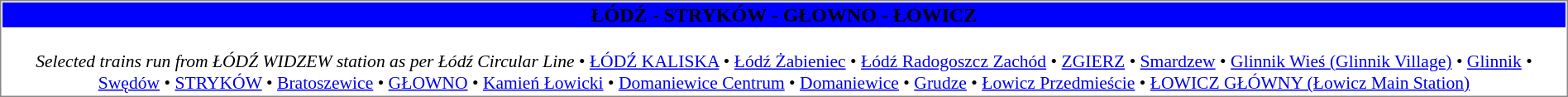<table align=left cellspacing=1 style="border:1px solid #888888;">
<tr>
<td align=center style="background:Blue;"><span> <strong>ŁÓDŹ - STRYKÓW - GŁOWNO - ŁOWICZ</strong> </span></td>
</tr>
<tr>
<td align="center" style="font-size: 90%;" colspan="2"><br><em>Selected trains run from ŁÓDŹ WIDZEW station as per Łódź Circular Line</em> • <a href='#'>ŁÓDŹ KALISKA</a> • <a href='#'>Łódź Żabieniec</a> • <a href='#'>Łódź Radogoszcz Zachód</a> • <a href='#'>ZGIERZ</a> • <a href='#'>Smardzew</a> • <a href='#'>Glinnik Wieś (Glinnik Village)</a> • <a href='#'>Glinnik</a> • <a href='#'>Swędów</a> • <a href='#'>STRYKÓW</a> • <a href='#'>Bratoszewice</a> • <a href='#'>GŁOWNO</a> • <a href='#'>Kamień Łowicki</a> • <a href='#'>Domaniewice Centrum</a> • <a href='#'>Domaniewice</a> • <a href='#'>Grudze</a> • <a href='#'>Łowicz Przedmieście</a> • <a href='#'>ŁOWICZ GŁÓWNY (Łowicz Main Station)</a></td>
</tr>
</table>
